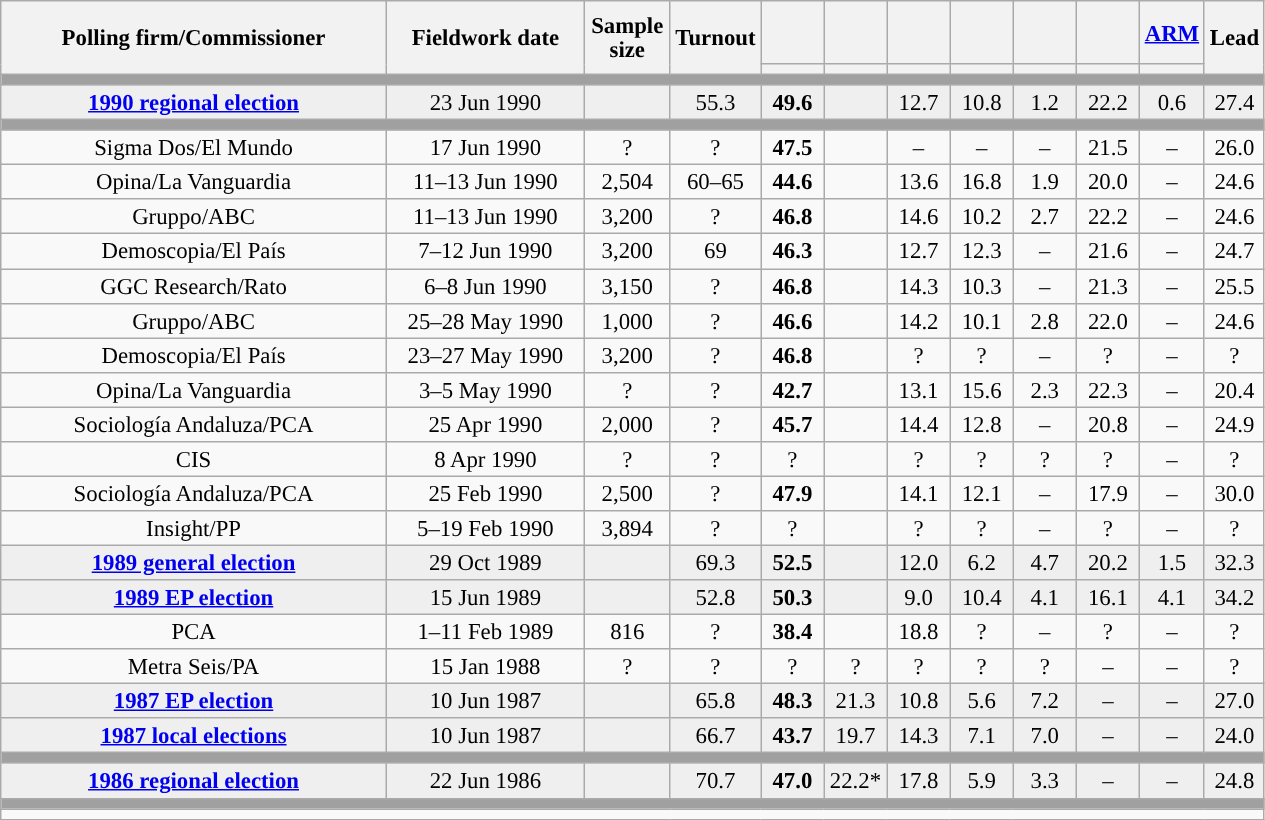<table class="wikitable collapsible collapsed" style="text-align:center; font-size:95%; line-height:16px;">
<tr style="height:42px;">
<th style="width:250px;" rowspan="2">Polling firm/Commissioner</th>
<th style="width:125px;" rowspan="2">Fieldwork date</th>
<th style="width:50px;" rowspan="2">Sample size</th>
<th style="width:45px;" rowspan="2">Turnout</th>
<th style="width:35px;"></th>
<th style="width:35px;"></th>
<th style="width:35px;"></th>
<th style="width:35px;"></th>
<th style="width:35px;"></th>
<th style="width:35px;"></th>
<th style="width:35px;"><a href='#'>ARM</a></th>
<th style="width:20px;" rowspan="2">Lead</th>
</tr>
<tr>
<th style="color:inherit;background:"></th>
<th style="color:inherit;background:"></th>
<th style="color:inherit;background:"></th>
<th style="color:inherit;background:"></th>
<th style="color:inherit;background:"></th>
<th style="color:inherit;background:"></th>
<th style="color:inherit;background:"></th>
</tr>
<tr>
<td colspan="12" style="background:#A0A0A0"></td>
</tr>
<tr style="background:#EFEFEF;">
<td><strong><a href='#'>1990 regional election</a></strong></td>
<td>23 Jun 1990</td>
<td></td>
<td>55.3</td>
<td><strong>49.6</strong><br></td>
<td></td>
<td>12.7<br></td>
<td>10.8<br></td>
<td>1.2<br></td>
<td>22.2<br></td>
<td>0.6<br></td>
<td style="background:">27.4</td>
</tr>
<tr>
<td colspan="12" style="background:#A0A0A0"></td>
</tr>
<tr>
<td>Sigma Dos/El Mundo</td>
<td>17 Jun 1990</td>
<td>?</td>
<td>?</td>
<td><strong>47.5</strong><br></td>
<td></td>
<td>–</td>
<td>–</td>
<td>–</td>
<td>21.5<br></td>
<td>–</td>
<td style="background:">26.0</td>
</tr>
<tr>
<td>Opina/La Vanguardia</td>
<td>11–13 Jun 1990</td>
<td>2,504</td>
<td>60–65</td>
<td><strong>44.6</strong><br></td>
<td></td>
<td>13.6<br></td>
<td>16.8<br></td>
<td>1.9<br></td>
<td>20.0<br></td>
<td>–</td>
<td style="background:">24.6</td>
</tr>
<tr>
<td>Gruppo/ABC</td>
<td>11–13 Jun 1990</td>
<td>3,200</td>
<td>?</td>
<td><strong>46.8</strong><br></td>
<td></td>
<td>14.6<br></td>
<td>10.2<br></td>
<td>2.7<br></td>
<td>22.2<br></td>
<td>–</td>
<td style="background:">24.6</td>
</tr>
<tr>
<td>Demoscopia/El País</td>
<td>7–12 Jun 1990</td>
<td>3,200</td>
<td>69</td>
<td><strong>46.3</strong><br></td>
<td></td>
<td>12.7<br></td>
<td>12.3<br></td>
<td>–</td>
<td>21.6<br></td>
<td>–</td>
<td style="background:">24.7</td>
</tr>
<tr>
<td>GGC Research/Rato</td>
<td>6–8 Jun 1990</td>
<td>3,150</td>
<td>?</td>
<td><strong>46.8</strong><br></td>
<td></td>
<td>14.3<br></td>
<td>10.3<br></td>
<td>–</td>
<td>21.3<br></td>
<td>–</td>
<td style="background:">25.5</td>
</tr>
<tr>
<td>Gruppo/ABC</td>
<td>25–28 May 1990</td>
<td>1,000</td>
<td>?</td>
<td><strong>46.6</strong><br></td>
<td></td>
<td>14.2<br></td>
<td>10.1<br></td>
<td>2.8<br></td>
<td>22.0<br></td>
<td>–</td>
<td style="background:">24.6</td>
</tr>
<tr>
<td>Demoscopia/El País</td>
<td>23–27 May 1990</td>
<td>3,200</td>
<td>?</td>
<td><strong>46.8</strong><br></td>
<td></td>
<td>?<br></td>
<td>?<br></td>
<td>–</td>
<td>?<br></td>
<td>–</td>
<td style="background:">?</td>
</tr>
<tr>
<td>Opina/La Vanguardia</td>
<td>3–5 May 1990</td>
<td>?</td>
<td>?</td>
<td><strong>42.7</strong></td>
<td></td>
<td>13.1</td>
<td>15.6</td>
<td>2.3</td>
<td>22.3</td>
<td>–</td>
<td style="background:">20.4</td>
</tr>
<tr>
<td>Sociología Andaluza/PCA</td>
<td>25 Apr 1990</td>
<td>2,000</td>
<td>?</td>
<td><strong>45.7</strong></td>
<td></td>
<td>14.4</td>
<td>12.8</td>
<td>–</td>
<td>20.8</td>
<td>–</td>
<td style="background:">24.9</td>
</tr>
<tr>
<td>CIS</td>
<td>8 Apr 1990</td>
<td>?</td>
<td>?</td>
<td>?<br></td>
<td></td>
<td>?<br></td>
<td>?<br></td>
<td>?<br></td>
<td>?<br></td>
<td>–</td>
<td style="background:">?</td>
</tr>
<tr>
<td>Sociología Andaluza/PCA</td>
<td>25 Feb 1990</td>
<td>2,500</td>
<td>?</td>
<td><strong>47.9</strong></td>
<td></td>
<td>14.1</td>
<td>12.1</td>
<td>–</td>
<td>17.9</td>
<td>–</td>
<td style="background:">30.0</td>
</tr>
<tr>
<td>Insight/PP</td>
<td>5–19 Feb 1990</td>
<td>3,894</td>
<td>?</td>
<td>?<br></td>
<td></td>
<td>?<br></td>
<td>?<br></td>
<td>–</td>
<td>?<br></td>
<td>–</td>
<td style="background:">?</td>
</tr>
<tr style="background:#EFEFEF;">
<td><strong><a href='#'>1989 general election</a></strong></td>
<td>29 Oct 1989</td>
<td></td>
<td>69.3</td>
<td><strong>52.5</strong><br></td>
<td></td>
<td>12.0<br></td>
<td>6.2<br></td>
<td>4.7<br></td>
<td>20.2<br></td>
<td>1.5<br></td>
<td style="background:">32.3</td>
</tr>
<tr style="background:#EFEFEF;">
<td><strong><a href='#'>1989 EP election</a></strong></td>
<td>15 Jun 1989</td>
<td></td>
<td>52.8</td>
<td><strong>50.3</strong><br></td>
<td></td>
<td>9.0<br></td>
<td>10.4<br></td>
<td>4.1<br></td>
<td>16.1<br></td>
<td>4.1<br></td>
<td style="background:">34.2</td>
</tr>
<tr>
<td>PCA</td>
<td>1–11 Feb 1989</td>
<td>816</td>
<td>?</td>
<td><strong>38.4</strong><br></td>
<td></td>
<td>18.8<br></td>
<td>?<br></td>
<td>–</td>
<td>?<br></td>
<td>–</td>
<td style="background:">?</td>
</tr>
<tr>
<td>Metra Seis/PA</td>
<td>15 Jan 1988</td>
<td>?</td>
<td>?</td>
<td>?<br></td>
<td>?<br></td>
<td>?<br></td>
<td>?<br></td>
<td>?<br></td>
<td>–</td>
<td>–</td>
<td style="background:">?</td>
</tr>
<tr style="background:#EFEFEF;">
<td><strong><a href='#'>1987 EP election</a></strong></td>
<td>10 Jun 1987</td>
<td></td>
<td>65.8</td>
<td><strong>48.3</strong><br></td>
<td>21.3<br></td>
<td>10.8<br></td>
<td>5.6<br></td>
<td>7.2<br></td>
<td>–</td>
<td>–</td>
<td style="background:">27.0</td>
</tr>
<tr style="background:#EFEFEF;">
<td><strong><a href='#'>1987 local elections</a></strong></td>
<td>10 Jun 1987</td>
<td></td>
<td>66.7</td>
<td><strong>43.7</strong></td>
<td>19.7</td>
<td>14.3</td>
<td>7.1</td>
<td>7.0</td>
<td>–</td>
<td>–</td>
<td style="background:">24.0</td>
</tr>
<tr>
<td colspan="12" style="background:#A0A0A0"></td>
</tr>
<tr style="background:#EFEFEF;">
<td><strong><a href='#'>1986 regional election</a></strong></td>
<td>22 Jun 1986</td>
<td></td>
<td>70.7</td>
<td><strong>47.0</strong><br></td>
<td>22.2*<br></td>
<td>17.8<br></td>
<td>5.9<br></td>
<td>3.3<br></td>
<td>–</td>
<td>–</td>
<td style="background:">24.8</td>
</tr>
<tr>
<td colspan="12" style="background:#A0A0A0"></td>
</tr>
<tr>
<td align="left" colspan="12"></td>
</tr>
</table>
